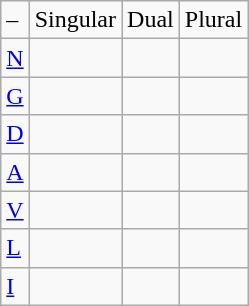<table class="wikitable">
<tr>
<td>–</td>
<td>Singular</td>
<td>Dual</td>
<td>Plural</td>
</tr>
<tr>
<td><a href='#'>N</a></td>
<td><br><em></em></td>
<td><br><em></em></td>
<td><br><em></em></td>
</tr>
<tr>
<td><a href='#'>G</a></td>
<td><br><em></em></td>
<td><br><em></em></td>
<td><br><em></em></td>
</tr>
<tr>
<td><a href='#'>D</a></td>
<td><br><em></em></td>
<td><br><em></em></td>
<td><br><em></em></td>
</tr>
<tr>
<td><a href='#'>A</a></td>
<td><br><em></em></td>
<td><br><em></em></td>
<td><br><em></em></td>
</tr>
<tr>
<td><a href='#'>V</a></td>
<td><br><em></em></td>
<td><br><em></em></td>
<td><br><em></em></td>
</tr>
<tr>
<td><a href='#'>L</a></td>
<td><br><em></em></td>
<td><br><em></em></td>
<td><br><em></em></td>
</tr>
<tr>
<td><a href='#'>I</a></td>
<td><br><em></em></td>
<td><br><em></em></td>
<td><br><em></em></td>
</tr>
</table>
